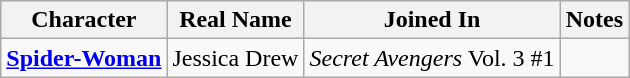<table class="wikitable plainrowheaders" style="text-align:left;">
<tr>
<th scope="col">Character</th>
<th scope="col">Real Name</th>
<th scope="col">Joined In</th>
<th scope="col">Notes</th>
</tr>
<tr>
<td><strong><a href='#'>Spider-Woman</a></strong></td>
<td>Jessica Drew</td>
<td><em>Secret Avengers</em> Vol. 3 #1</td>
<td></td>
</tr>
</table>
